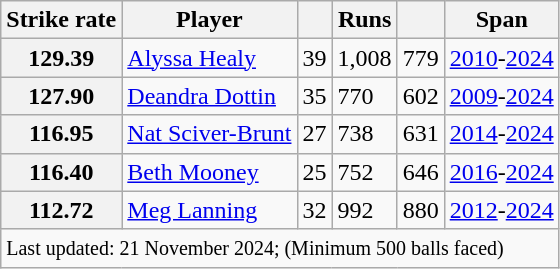<table class="wikitable sortable">
<tr>
<th>Strike rate</th>
<th>Player</th>
<th></th>
<th>Runs</th>
<th></th>
<th>Span</th>
</tr>
<tr>
<th>129.39</th>
<td> <a href='#'>Alyssa Healy</a></td>
<td>39</td>
<td>1,008</td>
<td>779</td>
<td><a href='#'>2010</a>-<a href='#'>2024</a></td>
</tr>
<tr>
<th>127.90</th>
<td> <a href='#'>Deandra Dottin</a></td>
<td>35</td>
<td>770</td>
<td>602</td>
<td><a href='#'>2009</a>-<a href='#'>2024</a></td>
</tr>
<tr>
<th>116.95</th>
<td> <a href='#'>Nat Sciver-Brunt</a></td>
<td>27</td>
<td>738</td>
<td>631</td>
<td><a href='#'>2014</a>-<a href='#'>2024</a></td>
</tr>
<tr>
<th>116.40</th>
<td> <a href='#'>Beth Mooney</a></td>
<td>25</td>
<td>752</td>
<td>646</td>
<td><a href='#'>2016</a>-<a href='#'>2024</a></td>
</tr>
<tr>
<th>112.72</th>
<td> <a href='#'>Meg Lanning</a></td>
<td>32</td>
<td>992</td>
<td>880</td>
<td><a href='#'>2012</a>-<a href='#'>2024</a></td>
</tr>
<tr>
<td colspan="8"><small>Last updated: 21 November 2024; (Minimum 500 balls faced)</small></td>
</tr>
</table>
